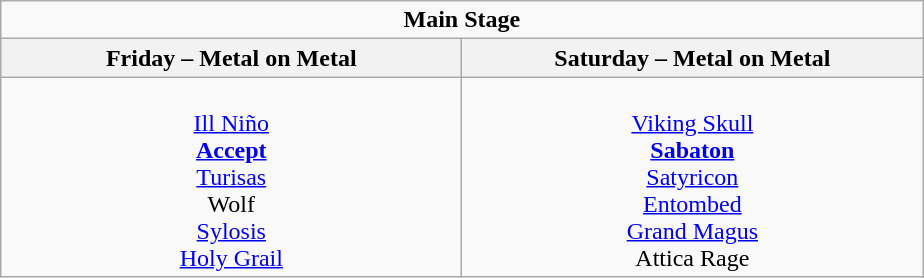<table class="wikitable">
<tr>
<td colspan="3" align="center"><strong>Main Stage</strong></td>
</tr>
<tr>
<th>Friday – Metal on Metal</th>
<th>Saturday – Metal on Metal</th>
</tr>
<tr>
<td valign="top" align="center" width=300><br><a href='#'>Ill Niño</a><br>
<strong><a href='#'>Accept</a></strong><br>
<a href='#'>Turisas</a><br>
Wolf<br>
<a href='#'>Sylosis</a><br>
<a href='#'>Holy Grail</a><br></td>
<td valign="top" align="center" width=300><br><a href='#'>Viking Skull</a><br>
<strong><a href='#'>Sabaton</a></strong><br>
<a href='#'>Satyricon</a><br>
<a href='#'>Entombed</a><br>
<a href='#'>Grand Magus</a><br>
Attica Rage<br></td>
</tr>
</table>
